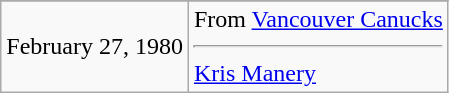<table class="wikitable">
<tr>
</tr>
<tr>
<td>February 27, 1980</td>
<td valign="top">From <a href='#'>Vancouver Canucks</a><hr><a href='#'>Kris Manery</a></td>
</tr>
</table>
